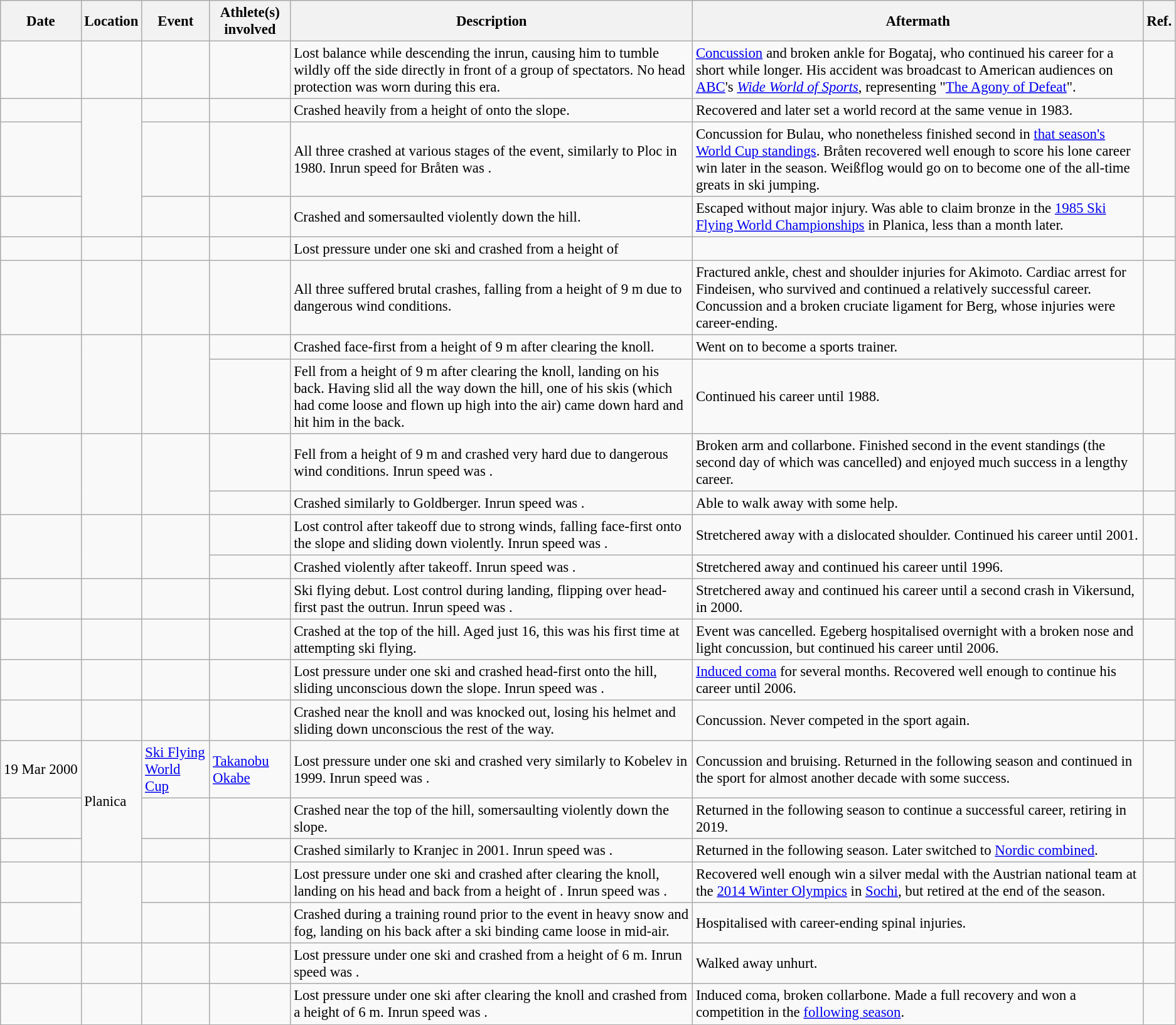<table class="wikitable" style="text-align:left; font-size:95%">
<tr>
<th>Date</th>
<th>Location</th>
<th>Event</th>
<th>Athlete(s) involved</th>
<th>Description</th>
<th>Aftermath</th>
<th>Ref.</th>
</tr>
<tr>
<td></td>
<td></td>
<td></td>
<td></td>
<td>Lost balance while descending the inrun, causing him to tumble wildly off the side directly in front of a group of spectators. No head protection was worn during this era.</td>
<td><a href='#'>Concussion</a> and broken ankle for Bogataj, who continued his career for a short while longer. His accident was broadcast to American audiences on <a href='#'>ABC</a>'s <em><a href='#'>Wide World of Sports</a></em>, representing "<a href='#'>The Agony of Defeat</a>".</td>
<td style="text-align:center;"></td>
</tr>
<tr>
<td></td>
<td rowspan=3></td>
<td></td>
<td></td>
<td>Crashed heavily from a height of  onto the slope.</td>
<td>Recovered and later set a world record at the same venue in 1983.</td>
<td style="text-align:center;"></td>
</tr>
<tr>
<td></td>
<td></td>
<td><br><br></td>
<td>All three crashed at various stages of the event, similarly to Ploc in 1980. Inrun speed for Bråten was .</td>
<td>Concussion for Bulau, who nonetheless finished second in <a href='#'>that season's World Cup standings</a>. Bråten recovered well enough to score his lone career win later in the season. Weißflog would go on to become one of the all-time greats in ski jumping.</td>
<td style="text-align:center;"><br></td>
</tr>
<tr>
<td></td>
<td></td>
<td></td>
<td>Crashed and somersaulted violently down the hill.</td>
<td>Escaped without major injury. Was able to claim bronze in the <a href='#'>1985 Ski Flying World Championships</a> in Planica, less than a month later.</td>
<td style="text-align:center;"></td>
</tr>
<tr>
<td></td>
<td></td>
<td></td>
<td></td>
<td>Lost pressure under one ski and crashed from a height of </td>
<td></td>
<td style="text-align:center;"></td>
</tr>
<tr>
<td></td>
<td></td>
<td></td>
<td><br><br></td>
<td>All three suffered brutal crashes, falling from a height of 9 m due to dangerous wind conditions.</td>
<td>Fractured ankle, chest and shoulder injuries for Akimoto. Cardiac arrest for Findeisen, who survived and continued a relatively successful career. Concussion and a broken cruciate ligament for Berg, whose injuries were career-ending.</td>
<td style="text-align:center;"><br></td>
</tr>
<tr>
<td rowspan=2></td>
<td rowspan=2></td>
<td rowspan=2></td>
<td></td>
<td>Crashed face-first from a height of 9 m after clearing the knoll.</td>
<td>Went on to become a sports trainer.</td>
<td style="text-align:center;"></td>
</tr>
<tr>
<td></td>
<td>Fell from a height of 9 m after clearing the knoll, landing on his back. Having slid all the way down the hill, one of his skis (which had come loose and flown up high into the air) came down hard and hit him in the back.</td>
<td>Continued his career until 1988.</td>
<td style="text-align:center;"></td>
</tr>
<tr>
<td rowspan=2></td>
<td rowspan=2></td>
<td rowspan=2></td>
<td></td>
<td>Fell from a height of 9 m and crashed very hard due to dangerous wind conditions. Inrun speed was .</td>
<td>Broken arm and collarbone. Finished second in the event standings (the second day of which was cancelled) and enjoyed much success in a lengthy career.</td>
<td style="text-align:center;"></td>
</tr>
<tr>
<td></td>
<td>Crashed similarly to Goldberger. Inrun speed was .</td>
<td>Able to walk away with some help.</td>
<td style="text-align:center;"></td>
</tr>
<tr>
<td rowspan=2></td>
<td rowspan=2></td>
<td rowspan=2></td>
<td></td>
<td>Lost control after takeoff due to strong winds, falling face-first onto the slope and sliding down violently. Inrun speed was .</td>
<td>Stretchered away with a dislocated shoulder. Continued his career until 2001.</td>
<td style="text-align:center;"></td>
</tr>
<tr>
<td></td>
<td>Crashed violently after takeoff. Inrun speed was .</td>
<td>Stretchered away and continued his career until 1996.</td>
<td style="text-align:center;"></td>
</tr>
<tr>
<td></td>
<td></td>
<td></td>
<td></td>
<td>Ski flying debut. Lost control during landing, flipping over head-first past the outrun. Inrun speed was .</td>
<td>Stretchered away and continued his career until a second crash in Vikersund, in 2000.</td>
<td style="text-align:center;"></td>
</tr>
<tr>
<td></td>
<td></td>
<td></td>
<td></td>
<td>Crashed at the top of the hill. Aged just 16, this was his first time at attempting ski flying.</td>
<td>Event was cancelled. Egeberg hospitalised overnight with a broken nose and light concussion, but continued his career until 2006.</td>
<td style="text-align:center;"></td>
</tr>
<tr>
<td></td>
<td></td>
<td></td>
<td></td>
<td>Lost pressure under one ski and crashed head-first onto the hill, sliding unconscious down the slope. Inrun speed was .</td>
<td><a href='#'>Induced coma</a> for several months. Recovered well enough to continue his career until 2006.</td>
<td style="text-align:center;"></td>
</tr>
<tr>
<td></td>
<td></td>
<td></td>
<td></td>
<td>Crashed near the knoll and was knocked out, losing his helmet and sliding down unconscious the rest of the way.</td>
<td>Concussion. Never competed in the sport again.</td>
<td style="text-align:center;"></td>
</tr>
<tr>
<td>19 Mar 2000</td>
<td rowspan=3> Planica</td>
<td><a href='#'>Ski Flying World Cup</a></td>
<td> <a href='#'>Takanobu Okabe</a></td>
<td>Lost pressure under one ski and crashed very similarly to Kobelev in 1999. Inrun speed was .</td>
<td>Concussion and bruising. Returned in the following season and continued in the sport for almost another decade with some success.</td>
<td style="text-align:center;"></td>
</tr>
<tr>
<td></td>
<td></td>
<td></td>
<td>Crashed near the top of the hill, somersaulting violently down the slope.</td>
<td>Returned in the following season to continue a successful career, retiring in 2019.</td>
<td style="text-align:center;"></td>
</tr>
<tr>
<td></td>
<td></td>
<td></td>
<td>Crashed similarly to Kranjec in 2001. Inrun speed was .</td>
<td>Returned in the following season. Later switched to <a href='#'>Nordic combined</a>.</td>
<td style="text-align:center;"></td>
</tr>
<tr>
<td></td>
<td rowspan=2></td>
<td></td>
<td></td>
<td>Lost pressure under one ski and crashed after clearing the knoll, landing on his head and back from a height of . Inrun speed was .</td>
<td>Recovered well enough win a silver medal with the Austrian national team at the <a href='#'>2014 Winter Olympics</a> in <a href='#'>Sochi</a>, but retired at the end of the season.</td>
<td style="text-align:center;"></td>
</tr>
<tr>
<td></td>
<td></td>
<td></td>
<td>Crashed during a training round prior to the event in heavy snow and fog, landing on his back after a ski binding came loose in mid-air.</td>
<td>Hospitalised with career-ending spinal injuries.</td>
<td style="text-align:center;"></td>
</tr>
<tr>
<td></td>
<td></td>
<td></td>
<td></td>
<td>Lost pressure under one ski and crashed from a height of 6 m. Inrun speed was .</td>
<td>Walked away unhurt.</td>
<td style="text-align:center;"></td>
</tr>
<tr>
<td></td>
<td></td>
<td></td>
<td></td>
<td>Lost pressure under one ski after clearing the knoll and crashed from a height of 6 m. Inrun speed was .</td>
<td>Induced coma, broken collarbone. Made a full recovery and won a competition in the <a href='#'>following season</a>.</td>
<td style="text-align:center;"></td>
</tr>
</table>
